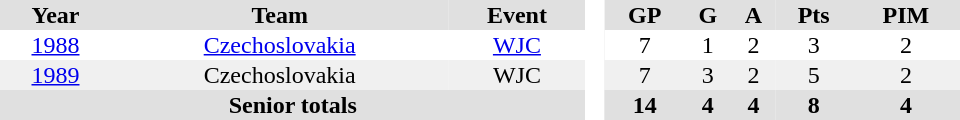<table border="0" cellpadding="1" cellspacing="0" style="text-align:center; width:40em">
<tr ALIGN="center" bgcolor="#e0e0e0">
<th>Year</th>
<th>Team</th>
<th>Event</th>
<th rowspan="99" bgcolor="#ffffff"> </th>
<th>GP</th>
<th>G</th>
<th>A</th>
<th>Pts</th>
<th>PIM</th>
</tr>
<tr>
<td><a href='#'>1988</a></td>
<td><a href='#'>Czechoslovakia</a></td>
<td><a href='#'>WJC</a></td>
<td>7</td>
<td>1</td>
<td>2</td>
<td>3</td>
<td>2</td>
</tr>
<tr bgcolor="#f0f0f0">
<td><a href='#'>1989</a></td>
<td>Czechoslovakia</td>
<td>WJC</td>
<td>7</td>
<td>3</td>
<td>2</td>
<td>5</td>
<td>2</td>
</tr>
<tr bgcolor="#e0e0e0">
<th colspan="3">Senior totals</th>
<th>14</th>
<th>4</th>
<th>4</th>
<th>8</th>
<th>4</th>
</tr>
</table>
